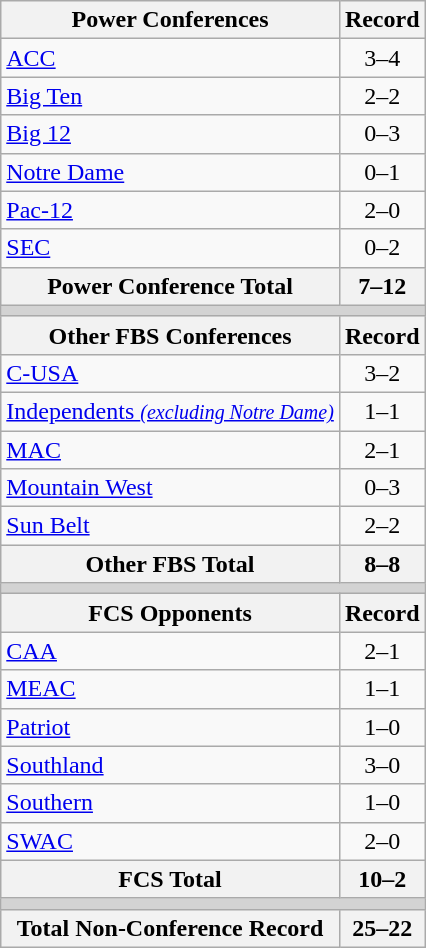<table class="wikitable">
<tr>
<th>Power Conferences</th>
<th>Record</th>
</tr>
<tr>
<td><a href='#'>ACC</a></td>
<td align=center>3–4</td>
</tr>
<tr>
<td><a href='#'>Big Ten</a></td>
<td align=center>2–2</td>
</tr>
<tr>
<td><a href='#'>Big 12</a></td>
<td align=center>0–3</td>
</tr>
<tr>
<td><a href='#'>Notre Dame</a></td>
<td align=center>0–1</td>
</tr>
<tr>
<td><a href='#'>Pac-12</a></td>
<td align=center>2–0</td>
</tr>
<tr>
<td><a href='#'>SEC</a></td>
<td align=center>0–2</td>
</tr>
<tr>
<th>Power Conference Total</th>
<th>7–12</th>
</tr>
<tr>
<th colspan="2" style="background:lightgrey;"></th>
</tr>
<tr>
<th>Other FBS Conferences</th>
<th>Record</th>
</tr>
<tr>
<td><a href='#'>C-USA</a></td>
<td align=center>3–2</td>
</tr>
<tr>
<td><a href='#'>Independents <small><em>(excluding Notre Dame)</em></small></a></td>
<td align=center>1–1</td>
</tr>
<tr>
<td><a href='#'>MAC</a></td>
<td align=center>2–1</td>
</tr>
<tr>
<td><a href='#'>Mountain West</a></td>
<td align=center>0–3</td>
</tr>
<tr>
<td><a href='#'>Sun Belt</a></td>
<td align=center>2–2</td>
</tr>
<tr>
<th>Other FBS Total</th>
<th>8–8</th>
</tr>
<tr>
<th colspan="2" style="background:lightgrey;"></th>
</tr>
<tr>
<th>FCS Opponents</th>
<th>Record</th>
</tr>
<tr>
<td><a href='#'>CAA</a></td>
<td align=center>2–1</td>
</tr>
<tr>
<td><a href='#'>MEAC</a></td>
<td align=center>1–1</td>
</tr>
<tr>
<td><a href='#'>Patriot</a></td>
<td align=center>1–0</td>
</tr>
<tr>
<td><a href='#'>Southland</a></td>
<td align=center>3–0</td>
</tr>
<tr>
<td><a href='#'>Southern</a></td>
<td align=center>1–0</td>
</tr>
<tr>
<td><a href='#'>SWAC</a></td>
<td align=center>2–0</td>
</tr>
<tr>
<th>FCS Total</th>
<th>10–2</th>
</tr>
<tr>
<th colspan="2" style="background:lightgrey;"></th>
</tr>
<tr>
<th>Total Non-Conference Record</th>
<th>25–22</th>
</tr>
</table>
